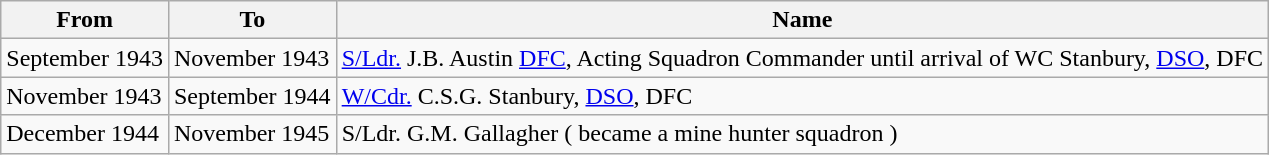<table class="wikitable">
<tr>
<th>From</th>
<th>To</th>
<th>Name</th>
</tr>
<tr>
<td>September 1943</td>
<td>November 1943</td>
<td><a href='#'>S/Ldr.</a> J.B. Austin <a href='#'>DFC</a>, Acting Squadron Commander until arrival of WC Stanbury, <a href='#'>DSO</a>, DFC</td>
</tr>
<tr>
<td>November 1943</td>
<td>September 1944</td>
<td><a href='#'>W/Cdr.</a> C.S.G. Stanbury, <a href='#'>DSO</a>, DFC</td>
</tr>
<tr>
<td>December 1944</td>
<td>November 1945</td>
<td>S/Ldr. G.M. Gallagher ( became a mine hunter squadron )</td>
</tr>
</table>
